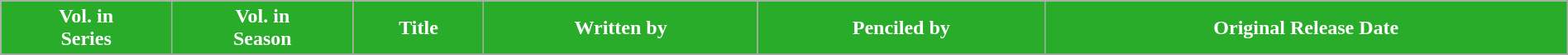<table class="wikitable plainrowheaders" style="margin: auto; width: 100%">
<tr>
<th ! style="background-color:#29AC29; color: #FFF; text-align: center;">Vol. in<br>Series</th>
<th ! style="background-color:#29AC29; color: #FFF; text-align: center;">Vol. in<br>Season</th>
<th ! style="background-color:#29AC29; color: #FFF; text-align: center;">Title</th>
<th ! style="background-color:#29AC29; color: #FFF; text-align: center;">Written by</th>
<th ! style="background-color:#29AC29; color: #FFF; text-align: center;">Penciled by</th>
<th ! style="background-color:#29AC29; color: #FFF; text-align: center;">Original Release Date</th>
</tr>
<tr>
</tr>
</table>
